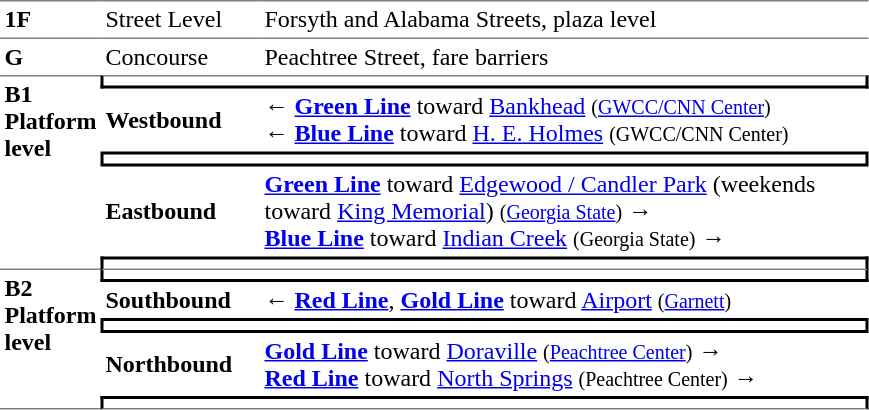<table border=0 cellspacing=0 cellpadding=3>
<tr>
<td style="border-top:solid 1px gray;" width=50 valign=top><strong>1F</strong></td>
<td style="border-top:solid 1px gray;" width=100 valign=top>Street Level</td>
<td style="border-top:solid 1px gray;" width=400 valign=top>Forsyth and Alabama Streets, plaza level</td>
</tr>
<tr>
<td style="border-top:solid 1px gray;" width=50 valign=top><strong>G</strong></td>
<td style="border-top:solid 1px gray;" width=100 valign=top>Concourse</td>
<td style="border-top:solid 1px gray;" width=400 valign=top>Peachtree Street, fare barriers</td>
</tr>
<tr>
<td style="border-top:solid 1px gray;border-bottom:solid 1px gray;" width=50 rowspan=5 valign=top><strong>B1<br>Platform level</strong></td>
<td style="border-top:solid 1px gray;border-right:solid 2px black;border-left:solid 2px black;border-bottom:solid 2px black;text-align:center;" colspan=2></td>
</tr>
<tr>
<td><strong>Westbound</strong></td>
<td>← <a href='#'><span><strong>Green Line</strong></span></a> toward <a href='#'>Bankhead</a> <small>(<a href='#'>GWCC/CNN Center</a>)</small><br>← <a href='#'><span><strong>Blue Line</strong></span></a> toward <a href='#'>H. E. Holmes</a> <small>(GWCC/CNN Center)</small></td>
</tr>
<tr>
<td style="border-top:solid 2px black;border-right:solid 2px black;border-left:solid 2px black;border-bottom:solid 2px black;text-align:center;" colspan=2></td>
</tr>
<tr>
<td><strong>Eastbound</strong></td>
<td> <a href='#'><span><strong>Green Line</strong></span></a> toward <a href='#'>Edgewood / Candler Park</a> (weekends toward <a href='#'>King Memorial</a>) <small>(<a href='#'>Georgia State</a>)</small> →<br> <a href='#'><span><strong>Blue Line</strong></span></a> toward <a href='#'>Indian Creek</a> <small>(Georgia State)</small> →</td>
</tr>
<tr>
<td style="border-bottom:solid 1px gray;border-right:solid 2px black;border-left:solid 2px black;border-top:solid 2px black;text-align:center;" colspan=2></td>
</tr>
<tr>
<td style="border-top:solid 0px gray;border-bottom:solid 1px gray;" width=50 rowspan=5 valign=top><strong>B2<br>Platform level</strong></td>
<td style="border-top:solid 0px gray;border-right:solid 2px black;border-left:solid 2px black;border-bottom:solid 2px black;text-align:center;" colspan=2></td>
</tr>
<tr>
<td><strong>Southbound</strong></td>
<td>← <a href='#'><span><strong>Red Line</strong></span></a>, <a href='#'><span><strong>Gold Line</strong></span></a> toward <a href='#'>Airport</a> <small>(<a href='#'>Garnett</a>)</small></td>
</tr>
<tr>
<td style="border-top:solid 2px black;border-right:solid 2px black;border-left:solid 2px black;border-bottom:solid 2px black;text-align:center;" colspan=2></td>
</tr>
<tr>
<td><strong>Northbound</strong></td>
<td> <a href='#'><span><strong>Gold Line</strong></span></a> toward <a href='#'>Doraville</a> <small>(<a href='#'>Peachtree Center</a>)</small> →<br> <a href='#'><span><strong>Red Line</strong></span></a> toward <a href='#'>North Springs</a> <small>(Peachtree Center)</small> →</td>
</tr>
<tr>
<td style="border-bottom:solid 1px gray;border-right:solid 2px black;border-left:solid 2px black;border-top:solid 2px black;text-align:center;" colspan=2></td>
</tr>
</table>
